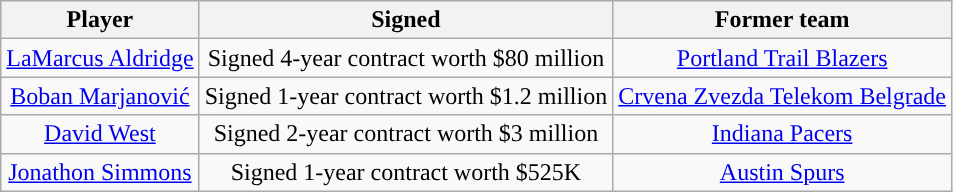<table class="wikitable sortable sortable">
<tr>
<th>Player</th>
<th>Signed</th>
<th>Former team</th>
</tr>
<tr style="text-align: center">
<td><a href='#'>LaMarcus Aldridge</a></td>
<td>Signed 4-year contract worth $80 million</td>
<td><a href='#'>Portland Trail Blazers</a></td>
</tr>
<tr style="text-align: center">
<td><a href='#'>Boban Marjanović</a></td>
<td>Signed 1-year contract worth $1.2 million</td>
<td> <a href='#'>Crvena Zvezda Telekom Belgrade</a></td>
</tr>
<tr style="text-align: center">
<td><a href='#'>David West</a></td>
<td>Signed 2-year contract worth $3 million</td>
<td><a href='#'>Indiana Pacers</a></td>
</tr>
<tr style="text-align: center">
<td><a href='#'>Jonathon Simmons</a></td>
<td>Signed 1-year contract worth $525K</td>
<td><a href='#'>Austin Spurs</a></td>
</tr>
</table>
